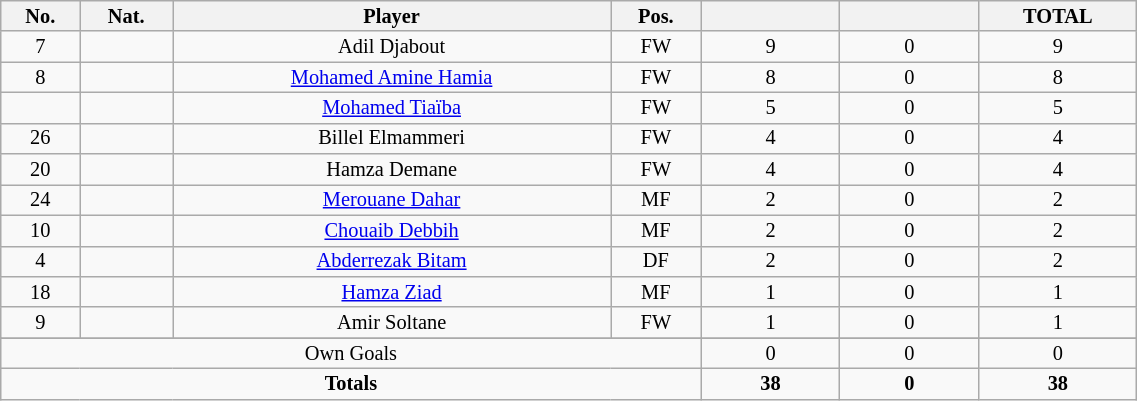<table class="wikitable sortable alternance"  style="font-size:85%; text-align:center; line-height:14px; width:60%;">
<tr>
<th width=10>No.</th>
<th width=10>Nat.</th>
<th width=140>Player</th>
<th width=10>Pos.</th>
<th width=40></th>
<th width=40></th>
<th width=10>TOTAL</th>
</tr>
<tr>
<td>7</td>
<td></td>
<td>Adil Djabout</td>
<td>FW</td>
<td>9</td>
<td>0</td>
<td>9</td>
</tr>
<tr>
<td>8</td>
<td></td>
<td><a href='#'>Mohamed Amine Hamia</a></td>
<td>FW</td>
<td>8</td>
<td>0</td>
<td>8</td>
</tr>
<tr>
<td></td>
<td></td>
<td><a href='#'>Mohamed Tiaïba</a></td>
<td>FW</td>
<td>5</td>
<td>0</td>
<td>5</td>
</tr>
<tr>
<td>26</td>
<td></td>
<td>Billel Elmammeri</td>
<td>FW</td>
<td>4</td>
<td>0</td>
<td>4</td>
</tr>
<tr>
<td>20</td>
<td></td>
<td>Hamza Demane</td>
<td>FW</td>
<td>4</td>
<td>0</td>
<td>4</td>
</tr>
<tr>
<td>24</td>
<td></td>
<td><a href='#'>Merouane Dahar</a></td>
<td>MF</td>
<td>2</td>
<td>0</td>
<td>2</td>
</tr>
<tr>
<td>10</td>
<td></td>
<td><a href='#'>Chouaib Debbih</a></td>
<td>MF</td>
<td>2</td>
<td>0</td>
<td>2</td>
</tr>
<tr>
<td>4</td>
<td></td>
<td><a href='#'>Abderrezak Bitam</a></td>
<td>DF</td>
<td>2</td>
<td>0</td>
<td>2</td>
</tr>
<tr>
<td>18</td>
<td></td>
<td><a href='#'>Hamza Ziad</a></td>
<td>MF</td>
<td>1</td>
<td>0</td>
<td>1</td>
</tr>
<tr>
<td>9</td>
<td></td>
<td>Amir Soltane</td>
<td>FW</td>
<td>1</td>
<td>0</td>
<td>1</td>
</tr>
<tr>
</tr>
<tr class="sortbottom">
<td colspan="4">Own Goals</td>
<td>0</td>
<td>0</td>
<td>0</td>
</tr>
<tr class="sortbottom">
<td colspan="4"><strong>Totals</strong></td>
<td><strong>38</strong></td>
<td><strong>0</strong></td>
<td><strong>38</strong></td>
</tr>
</table>
